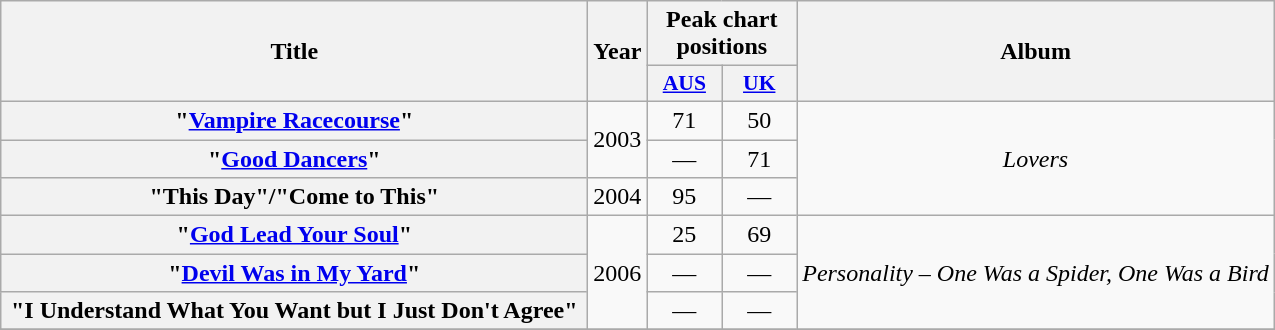<table class="wikitable plainrowheaders" style="text-align:center;" border="1">
<tr>
<th rowspan="2" scope="col" style="width:24em;">Title</th>
<th rowspan="2" scope="col" style="width:1em;">Year</th>
<th colspan="2">Peak chart positions</th>
<th rowspan="2" scope="col">Album</th>
</tr>
<tr>
<th scope="col" style="width:3em;font-size:90%;"><a href='#'>AUS</a><br></th>
<th scope="col" style="width:3em;font-size:90%;"><a href='#'>UK</a><br></th>
</tr>
<tr>
<th scope="row">"<a href='#'>Vampire Racecourse</a>"</th>
<td rowspan="2">2003</td>
<td>71</td>
<td>50</td>
<td rowspan="3"><em>Lovers</em></td>
</tr>
<tr>
<th scope="row">"<a href='#'>Good Dancers</a>"</th>
<td>—</td>
<td>71</td>
</tr>
<tr>
<th scope="row">"This Day"/"Come to This"</th>
<td>2004</td>
<td>95</td>
<td>—</td>
</tr>
<tr>
<th scope="row">"<a href='#'>God Lead Your Soul</a>"</th>
<td rowspan="3">2006</td>
<td>25</td>
<td>69</td>
<td rowspan="3"><em>Personality – One Was a Spider, One Was a Bird</em></td>
</tr>
<tr>
<th scope="row">"<a href='#'>Devil Was in My Yard</a>"</th>
<td>—</td>
<td>—</td>
</tr>
<tr>
<th scope="row">"I Understand What You Want but I Just Don't Agree"</th>
<td>—</td>
<td>—</td>
</tr>
<tr>
</tr>
</table>
